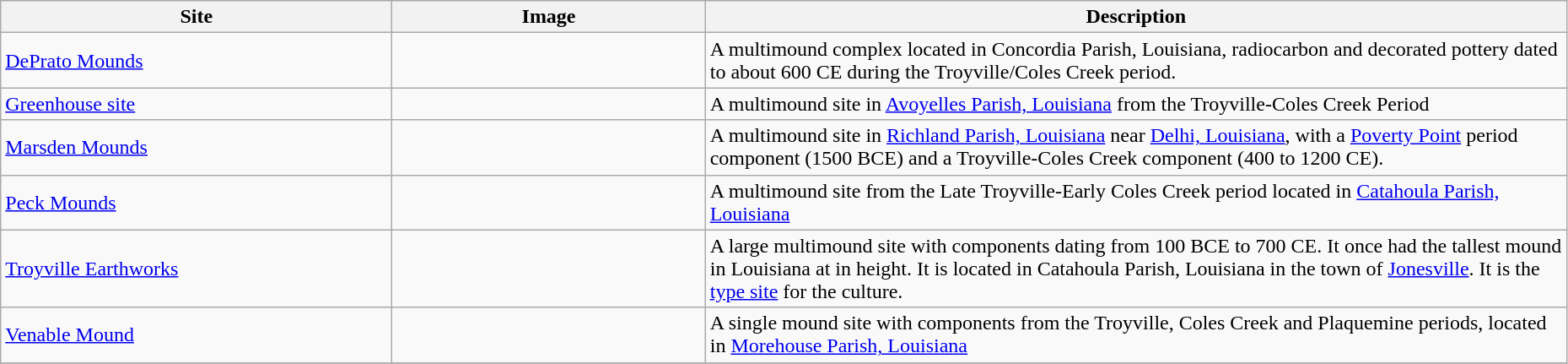<table class="wikitable sortable" style="width:98%">
<tr>
<th width="25%"><strong>Site</strong></th>
<th width="20%"><strong>Image</strong></th>
<th width="55%"><strong>Description</strong></th>
</tr>
<tr>
<td><a href='#'>DePrato Mounds</a></td>
<td></td>
<td>A multimound complex located in Concordia Parish, Louisiana, radiocarbon and decorated pottery dated to about 600 CE during the Troyville/Coles Creek period.</td>
</tr>
<tr>
<td><a href='#'>Greenhouse site</a></td>
<td></td>
<td>A multimound site in <a href='#'>Avoyelles Parish, Louisiana</a> from the Troyville-Coles Creek Period</td>
</tr>
<tr>
<td><a href='#'>Marsden Mounds</a></td>
<td></td>
<td>A multimound site in <a href='#'>Richland Parish, Louisiana</a> near <a href='#'>Delhi, Louisiana</a>, with a <a href='#'>Poverty Point</a> period component (1500 BCE) and a Troyville-Coles Creek component (400 to 1200 CE).</td>
</tr>
<tr>
<td><a href='#'>Peck Mounds</a></td>
<td></td>
<td>A multimound site from the Late Troyville-Early Coles Creek period located in <a href='#'>Catahoula Parish, Louisiana</a></td>
</tr>
<tr>
<td><a href='#'>Troyville Earthworks</a></td>
<td></td>
<td>A large multimound site with components dating from 100 BCE to 700 CE. It once had the tallest mound in Louisiana at  in height. It is located in Catahoula Parish, Louisiana in the town of <a href='#'>Jonesville</a>. It is the <a href='#'>type site</a> for the culture.</td>
</tr>
<tr>
<td><a href='#'>Venable Mound</a></td>
<td></td>
<td>A single mound site with components from the Troyville, Coles Creek and Plaquemine periods, located in <a href='#'>Morehouse Parish, Louisiana</a></td>
</tr>
<tr>
</tr>
</table>
